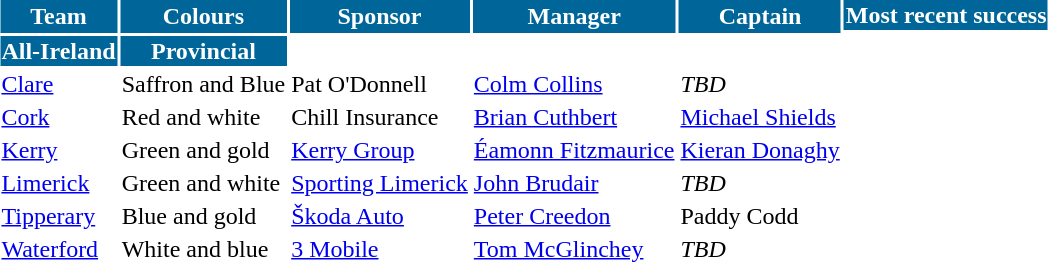<table cellpadding="1" style="margin:1em auto;">
<tr style="background:#069; color:white;">
<th rowspan="2">Team</th>
<th rowspan="2">Colours</th>
<th rowspan="2">Sponsor</th>
<th rowspan="2">Manager</th>
<th rowspan="2">Captain</th>
<th colspan="2">Most recent success</th>
</tr>
<tr>
</tr>
<tr style="background:#069; color:white;">
<th>All-Ireland</th>
<th>Provincial</th>
</tr>
<tr>
<td><a href='#'>Clare</a></td>
<td> Saffron and Blue</td>
<td>Pat O'Donnell</td>
<td><a href='#'>Colm Collins</a></td>
<td><em>TBD</em></td>
<td></td>
<td></td>
</tr>
<tr>
<td><a href='#'>Cork</a></td>
<td> Red and white</td>
<td>Chill Insurance</td>
<td><a href='#'>Brian Cuthbert</a></td>
<td><a href='#'>Michael Shields</a></td>
<td></td>
<td></td>
</tr>
<tr>
<td><a href='#'>Kerry</a></td>
<td> Green and gold</td>
<td><a href='#'>Kerry Group</a></td>
<td><a href='#'>Éamonn Fitzmaurice</a></td>
<td><a href='#'>Kieran Donaghy</a></td>
<td></td>
<td></td>
</tr>
<tr>
<td><a href='#'>Limerick</a></td>
<td> Green and white</td>
<td><a href='#'>Sporting Limerick</a></td>
<td><a href='#'>John Brudair</a></td>
<td><em>TBD</em></td>
<td></td>
<td></td>
</tr>
<tr>
<td><a href='#'>Tipperary</a></td>
<td> Blue and gold</td>
<td><a href='#'>Škoda Auto</a></td>
<td><a href='#'>Peter Creedon</a></td>
<td>Paddy Codd</td>
<td></td>
<td></td>
</tr>
<tr>
<td><a href='#'>Waterford</a></td>
<td> White and blue</td>
<td><a href='#'>3 Mobile</a></td>
<td><a href='#'>Tom McGlinchey</a></td>
<td><em>TBD</em></td>
<td></td>
<td></td>
</tr>
</table>
